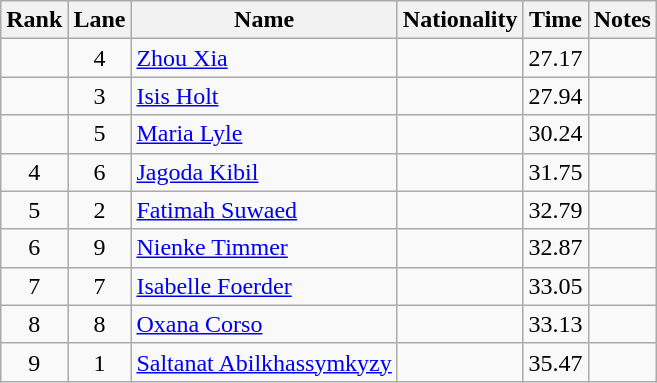<table class="wikitable sortable" style="text-align:center">
<tr>
<th>Rank</th>
<th>Lane</th>
<th>Name</th>
<th>Nationality</th>
<th>Time</th>
<th>Notes</th>
</tr>
<tr>
<td></td>
<td>4</td>
<td align="left"><a href='#'>Zhou Xia</a></td>
<td align="left"></td>
<td>27.17</td>
<td><strong></strong></td>
</tr>
<tr>
<td></td>
<td>3</td>
<td align="left"><a href='#'>Isis Holt</a></td>
<td align="left"></td>
<td>27.94</td>
<td></td>
</tr>
<tr>
<td></td>
<td>5</td>
<td align="left"><a href='#'>Maria Lyle</a></td>
<td align="left"></td>
<td>30.24</td>
<td></td>
</tr>
<tr>
<td>4</td>
<td>6</td>
<td align="left"><a href='#'>Jagoda Kibil</a></td>
<td align="left"></td>
<td>31.75</td>
<td></td>
</tr>
<tr>
<td>5</td>
<td>2</td>
<td align="left"><a href='#'>Fatimah Suwaed</a></td>
<td align="left"></td>
<td>32.79</td>
<td></td>
</tr>
<tr>
<td>6</td>
<td>9</td>
<td align="left"><a href='#'>Nienke Timmer</a></td>
<td align="left"></td>
<td>32.87</td>
<td></td>
</tr>
<tr>
<td>7</td>
<td>7</td>
<td align="left"><a href='#'>Isabelle Foerder</a></td>
<td align="left"></td>
<td>33.05</td>
<td></td>
</tr>
<tr>
<td>8</td>
<td>8</td>
<td align="left"><a href='#'>Oxana Corso</a></td>
<td align="left"></td>
<td>33.13</td>
<td></td>
</tr>
<tr>
<td>9</td>
<td>1</td>
<td align="left"><a href='#'>Saltanat Abilkhassymkyzy</a></td>
<td align="left"></td>
<td>35.47</td>
<td></td>
</tr>
</table>
